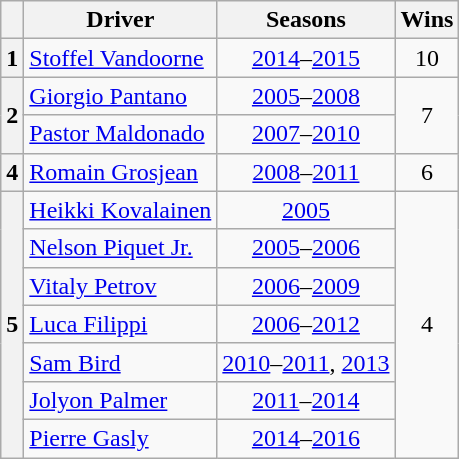<table class="wikitable" style="text-align:center">
<tr>
<th></th>
<th>Driver</th>
<th>Seasons</th>
<th>Wins</th>
</tr>
<tr>
<th>1</th>
<td align=left> <a href='#'>Stoffel Vandoorne</a></td>
<td><a href='#'>2014</a>–<a href='#'>2015</a></td>
<td>10</td>
</tr>
<tr>
<th rowspan=2>2</th>
<td align=left> <a href='#'>Giorgio Pantano</a></td>
<td><a href='#'>2005</a>–<a href='#'>2008</a></td>
<td rowspan=2>7</td>
</tr>
<tr>
<td align=left> <a href='#'>Pastor Maldonado</a></td>
<td><a href='#'>2007</a>–<a href='#'>2010</a></td>
</tr>
<tr>
<th>4</th>
<td align=left> <a href='#'>Romain Grosjean</a></td>
<td><a href='#'>2008</a>–<a href='#'>2011</a></td>
<td>6</td>
</tr>
<tr>
<th rowspan=7>5</th>
<td align=left> <a href='#'>Heikki Kovalainen</a></td>
<td><a href='#'>2005</a></td>
<td rowspan=7>4</td>
</tr>
<tr>
<td align=left> <a href='#'>Nelson Piquet Jr.</a></td>
<td><a href='#'>2005</a>–<a href='#'>2006</a></td>
</tr>
<tr>
<td align=left> <a href='#'>Vitaly Petrov</a></td>
<td><a href='#'>2006</a>–<a href='#'>2009</a></td>
</tr>
<tr>
<td align=left> <a href='#'>Luca Filippi</a></td>
<td><a href='#'>2006</a>–<a href='#'>2012</a></td>
</tr>
<tr>
<td align=left> <a href='#'>Sam Bird</a></td>
<td><a href='#'>2010</a>–<a href='#'>2011</a>, <a href='#'>2013</a></td>
</tr>
<tr>
<td align=left> <a href='#'>Jolyon Palmer</a></td>
<td><a href='#'>2011</a>–<a href='#'>2014</a></td>
</tr>
<tr>
<td align=left> <a href='#'>Pierre Gasly</a></td>
<td><a href='#'>2014</a>–<a href='#'>2016</a></td>
</tr>
</table>
